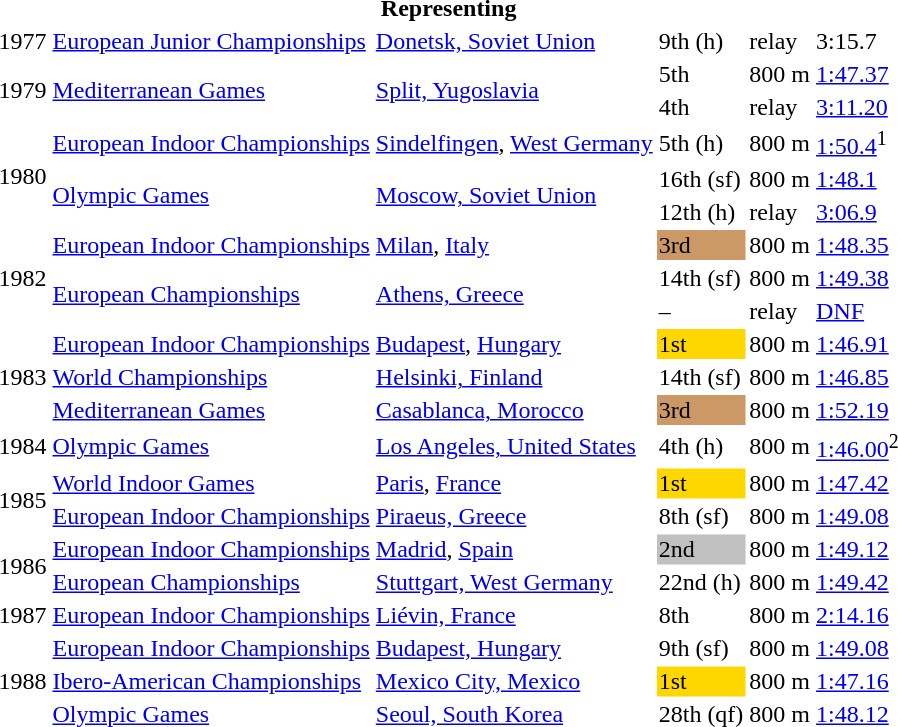<table>
<tr>
<th colspan="6">Representing </th>
</tr>
<tr>
<td>1977</td>
<td><a href='#'>European Junior Championships</a></td>
<td><a href='#'>Donetsk, Soviet Union</a></td>
<td>9th (h)</td>
<td> relay</td>
<td>3:15.7</td>
</tr>
<tr>
<td rowspan=2>1979</td>
<td rowspan=2><a href='#'>Mediterranean Games</a></td>
<td rowspan=2><a href='#'>Split, Yugoslavia</a></td>
<td>5th</td>
<td>800 m</td>
<td><a href='#'>1:47.37</a></td>
</tr>
<tr>
<td>4th</td>
<td> relay</td>
<td><a href='#'>3:11.20</a></td>
</tr>
<tr>
<td rowspan=3>1980</td>
<td><a href='#'>European Indoor Championships</a></td>
<td><a href='#'>Sindelfingen</a>, <a href='#'>West Germany</a></td>
<td>5th (h)</td>
<td>800 m</td>
<td><a href='#'>1:50.4</a><sup>1</sup></td>
</tr>
<tr>
<td rowspan=2><a href='#'>Olympic Games</a></td>
<td rowspan=2><a href='#'>Moscow, Soviet Union</a></td>
<td>16th (sf)</td>
<td>800 m</td>
<td><a href='#'>1:48.1</a></td>
</tr>
<tr>
<td>12th (h)</td>
<td> relay</td>
<td><a href='#'>3:06.9</a></td>
</tr>
<tr>
<td rowspan=3>1982</td>
<td><a href='#'>European Indoor Championships</a></td>
<td><a href='#'>Milan</a>, <a href='#'>Italy</a></td>
<td bgcolor="cc9966">3rd</td>
<td>800 m</td>
<td><a href='#'>1:48.35</a></td>
</tr>
<tr>
<td rowspan=2><a href='#'>European Championships</a></td>
<td rowspan=2><a href='#'>Athens, Greece</a></td>
<td>14th (sf)</td>
<td>800 m</td>
<td><a href='#'>1:49.38</a></td>
</tr>
<tr>
<td>–</td>
<td> relay</td>
<td><a href='#'>DNF</a></td>
</tr>
<tr>
<td rowspan=3>1983</td>
<td><a href='#'>European Indoor Championships</a></td>
<td><a href='#'>Budapest</a>, <a href='#'>Hungary</a></td>
<td bgcolor="gold">1st</td>
<td>800 m</td>
<td><a href='#'>1:46.91</a></td>
</tr>
<tr>
<td><a href='#'>World Championships</a></td>
<td><a href='#'>Helsinki, Finland</a></td>
<td>14th (sf)</td>
<td>800 m</td>
<td><a href='#'>1:46.85</a></td>
</tr>
<tr>
<td><a href='#'>Mediterranean Games</a></td>
<td><a href='#'>Casablanca, Morocco</a></td>
<td bgcolor=cc9966>3rd</td>
<td>800 m</td>
<td><a href='#'>1:52.19</a></td>
</tr>
<tr>
<td>1984</td>
<td><a href='#'>Olympic Games</a></td>
<td><a href='#'>Los Angeles, United States</a></td>
<td>4th (h)</td>
<td>800 m</td>
<td><a href='#'>1:46.00</a><sup>2</sup></td>
</tr>
<tr>
<td rowspan=2>1985</td>
<td><a href='#'>World Indoor Games</a></td>
<td><a href='#'>Paris</a>, <a href='#'>France</a></td>
<td bgcolor="gold">1st</td>
<td>800 m</td>
<td><a href='#'>1:47.42</a></td>
</tr>
<tr>
<td><a href='#'>European Indoor Championships</a></td>
<td><a href='#'>Piraeus, Greece</a></td>
<td>8th (sf)</td>
<td>800 m</td>
<td><a href='#'>1:49.08</a></td>
</tr>
<tr>
<td rowspan=2>1986</td>
<td><a href='#'>European Indoor Championships</a></td>
<td><a href='#'>Madrid</a>, <a href='#'>Spain</a></td>
<td bgcolor="silver">2nd</td>
<td>800 m</td>
<td><a href='#'>1:49.12</a></td>
</tr>
<tr>
<td><a href='#'>European Championships</a></td>
<td><a href='#'>Stuttgart, West Germany</a></td>
<td>22nd (h)</td>
<td>800 m</td>
<td><a href='#'>1:49.42</a></td>
</tr>
<tr>
<td>1987</td>
<td><a href='#'>European Indoor Championships</a></td>
<td><a href='#'>Liévin, France</a></td>
<td>8th</td>
<td>800 m</td>
<td><a href='#'>2:14.16</a></td>
</tr>
<tr>
<td rowspan=3>1988</td>
<td><a href='#'>European Indoor Championships</a></td>
<td><a href='#'>Budapest, Hungary</a></td>
<td>9th (sf)</td>
<td>800 m</td>
<td><a href='#'>1:49.08</a></td>
</tr>
<tr>
<td><a href='#'>Ibero-American Championships</a></td>
<td><a href='#'>Mexico City, Mexico</a></td>
<td bgcolor=gold>1st</td>
<td>800 m</td>
<td><a href='#'>1:47.16</a></td>
</tr>
<tr>
<td><a href='#'>Olympic Games</a></td>
<td><a href='#'>Seoul, South Korea</a></td>
<td>28th (qf)</td>
<td>800 m</td>
<td><a href='#'>1:48.12</a></td>
</tr>
</table>
